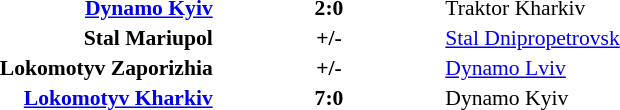<table width=100% cellspacing=1>
<tr>
<th width=20%></th>
<th width=12%></th>
<th width=20%></th>
<th></th>
</tr>
<tr style=font-size:90%>
<td align=right><strong><a href='#'>Dynamo Kyiv</a></strong></td>
<td align=center><strong>2:0</strong></td>
<td>Traktor Kharkiv</td>
<td align=center></td>
</tr>
<tr style=font-size:90%>
<td align=right><strong>Stal Mariupol</strong></td>
<td align=center><strong>+/-</strong></td>
<td><a href='#'>Stal Dnipropetrovsk</a></td>
<td align=center></td>
</tr>
<tr style=font-size:90%>
<td align=right><strong>Lokomotyv Zaporizhia</strong></td>
<td align=center><strong>+/-</strong></td>
<td><a href='#'>Dynamo Lviv</a></td>
<td align=center></td>
</tr>
<tr style=font-size:90%>
<td align=right><strong><a href='#'>Lokomotyv Kharkiv</a></strong></td>
<td align=center><strong>7:0</strong></td>
<td>Dynamo Kyiv</td>
<td align=center></td>
</tr>
</table>
